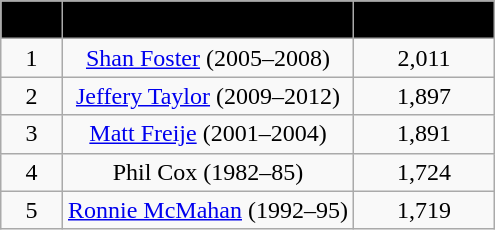<table class="wikitable" style="text-align: center;">
<tr>
<td bgcolor="black"><span>Rank</span></td>
<td bgcolor="black"><span>Player</span></td>
<td bgcolor="black"><span>Career Points</span></td>
</tr>
<tr>
<td>1</td>
<td><a href='#'>Shan Foster</a> (2005–2008)</td>
<td>2,011</td>
</tr>
<tr>
<td>2</td>
<td><a href='#'>Jeffery Taylor</a> (2009–2012)</td>
<td>1,897</td>
</tr>
<tr>
<td>3</td>
<td><a href='#'>Matt Freije</a> (2001–2004)</td>
<td>1,891</td>
</tr>
<tr>
<td>4</td>
<td>Phil Cox (1982–85)</td>
<td>1,724</td>
</tr>
<tr>
<td>5</td>
<td><a href='#'>Ronnie McMahan</a> (1992–95)</td>
<td>1,719</td>
</tr>
</table>
